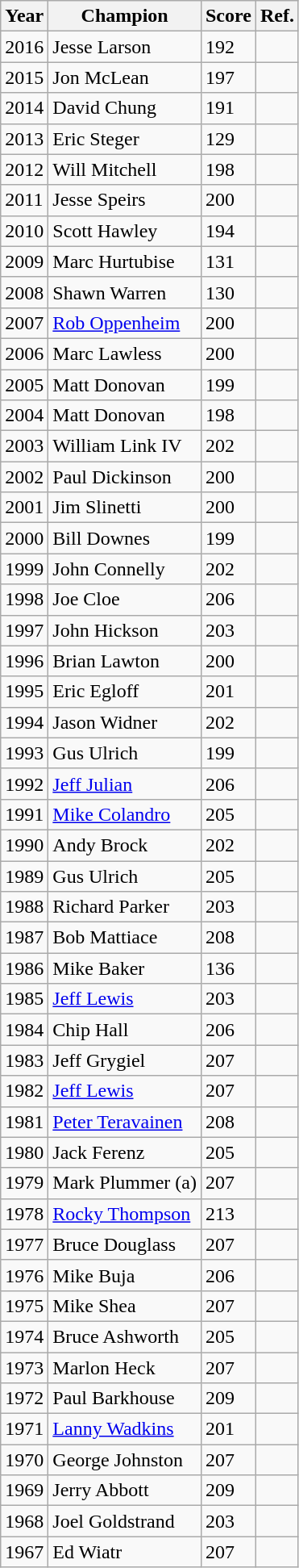<table class="wikitable">
<tr>
<th>Year</th>
<th>Champion</th>
<th>Score</th>
<th>Ref.</th>
</tr>
<tr>
<td>2016</td>
<td>Jesse Larson</td>
<td>192</td>
<td></td>
</tr>
<tr>
<td>2015</td>
<td>Jon McLean</td>
<td>197</td>
<td></td>
</tr>
<tr>
<td>2014</td>
<td>David Chung</td>
<td>191</td>
<td></td>
</tr>
<tr>
<td>2013</td>
<td>Eric Steger</td>
<td>129</td>
<td></td>
</tr>
<tr>
<td>2012</td>
<td>Will Mitchell</td>
<td>198</td>
<td></td>
</tr>
<tr>
<td>2011</td>
<td>Jesse Speirs</td>
<td>200</td>
<td></td>
</tr>
<tr>
<td>2010</td>
<td>Scott Hawley</td>
<td>194</td>
<td></td>
</tr>
<tr>
<td>2009</td>
<td>Marc Hurtubise</td>
<td>131</td>
<td></td>
</tr>
<tr>
<td>2008</td>
<td>Shawn Warren</td>
<td>130</td>
<td></td>
</tr>
<tr>
<td>2007</td>
<td><a href='#'>Rob Oppenheim</a></td>
<td>200</td>
<td></td>
</tr>
<tr>
<td>2006</td>
<td>Marc Lawless</td>
<td>200</td>
<td></td>
</tr>
<tr>
<td>2005</td>
<td>Matt Donovan</td>
<td>199</td>
<td></td>
</tr>
<tr>
<td>2004</td>
<td>Matt Donovan</td>
<td>198</td>
<td></td>
</tr>
<tr>
<td>2003</td>
<td>William Link IV</td>
<td>202</td>
<td></td>
</tr>
<tr>
<td>2002</td>
<td>Paul Dickinson</td>
<td>200</td>
<td></td>
</tr>
<tr>
<td>2001</td>
<td>Jim Slinetti</td>
<td>200</td>
<td></td>
</tr>
<tr>
<td>2000</td>
<td>Bill Downes</td>
<td>199</td>
<td></td>
</tr>
<tr>
<td>1999</td>
<td>John Connelly</td>
<td>202</td>
<td></td>
</tr>
<tr>
<td>1998</td>
<td>Joe Cloe</td>
<td>206</td>
<td></td>
</tr>
<tr>
<td>1997</td>
<td>John Hickson</td>
<td>203</td>
<td></td>
</tr>
<tr>
<td>1996</td>
<td>Brian Lawton</td>
<td>200</td>
<td></td>
</tr>
<tr>
<td>1995</td>
<td>Eric Egloff</td>
<td>201</td>
<td></td>
</tr>
<tr>
<td>1994</td>
<td>Jason Widner</td>
<td>202</td>
<td></td>
</tr>
<tr>
<td>1993</td>
<td>Gus Ulrich</td>
<td>199</td>
<td></td>
</tr>
<tr>
<td>1992</td>
<td><a href='#'>Jeff Julian</a></td>
<td>206</td>
<td></td>
</tr>
<tr>
<td>1991</td>
<td><a href='#'>Mike Colandro</a></td>
<td>205</td>
<td></td>
</tr>
<tr>
<td>1990</td>
<td>Andy Brock</td>
<td>202</td>
<td></td>
</tr>
<tr>
<td>1989</td>
<td>Gus Ulrich</td>
<td>205</td>
<td></td>
</tr>
<tr>
<td>1988</td>
<td>Richard Parker</td>
<td>203</td>
<td></td>
</tr>
<tr>
<td>1987</td>
<td>Bob Mattiace</td>
<td>208</td>
<td></td>
</tr>
<tr>
<td>1986</td>
<td>Mike Baker</td>
<td>136</td>
<td></td>
</tr>
<tr>
<td>1985</td>
<td><a href='#'>Jeff Lewis</a></td>
<td>203</td>
<td></td>
</tr>
<tr>
<td>1984</td>
<td>Chip Hall</td>
<td>206</td>
<td></td>
</tr>
<tr>
<td>1983</td>
<td>Jeff Grygiel</td>
<td>207</td>
<td></td>
</tr>
<tr>
<td>1982</td>
<td><a href='#'>Jeff Lewis</a></td>
<td>207</td>
<td></td>
</tr>
<tr>
<td>1981</td>
<td><a href='#'>Peter Teravainen</a></td>
<td>208</td>
<td></td>
</tr>
<tr>
<td>1980</td>
<td>Jack Ferenz</td>
<td>205</td>
<td></td>
</tr>
<tr>
<td>1979</td>
<td>Mark Plummer (a)</td>
<td>207</td>
<td></td>
</tr>
<tr>
<td>1978</td>
<td><a href='#'>Rocky Thompson</a></td>
<td>213</td>
<td></td>
</tr>
<tr>
<td>1977</td>
<td>Bruce Douglass</td>
<td>207</td>
<td></td>
</tr>
<tr>
<td>1976</td>
<td>Mike Buja</td>
<td>206</td>
<td></td>
</tr>
<tr>
<td>1975</td>
<td>Mike Shea</td>
<td>207</td>
<td></td>
</tr>
<tr>
<td>1974</td>
<td>Bruce Ashworth</td>
<td>205</td>
<td></td>
</tr>
<tr>
<td>1973</td>
<td>Marlon Heck</td>
<td>207</td>
<td></td>
</tr>
<tr>
<td>1972</td>
<td>Paul Barkhouse</td>
<td>209</td>
<td></td>
</tr>
<tr>
<td>1971</td>
<td><a href='#'>Lanny Wadkins</a></td>
<td>201</td>
<td></td>
</tr>
<tr>
<td>1970</td>
<td>George Johnston</td>
<td>207</td>
<td></td>
</tr>
<tr>
<td>1969</td>
<td>Jerry Abbott</td>
<td>209</td>
<td></td>
</tr>
<tr>
<td>1968</td>
<td>Joel Goldstrand</td>
<td>203</td>
<td></td>
</tr>
<tr>
<td>1967</td>
<td>Ed Wiatr</td>
<td>207</td>
<td></td>
</tr>
</table>
